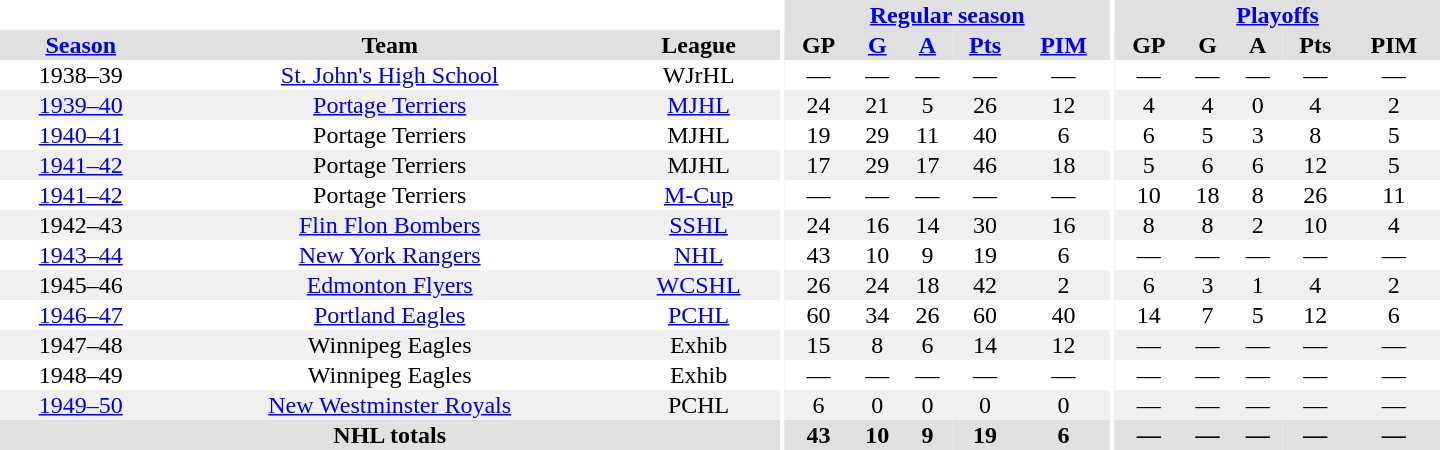<table border="0" cellpadding="1" cellspacing="0" style="text-align:center; width:60em">
<tr bgcolor="#e0e0e0">
<th colspan="3" bgcolor="#ffffff"></th>
<th rowspan="100" bgcolor="#ffffff"></th>
<th colspan="5"><a href='#'>Regular season</a></th>
<th rowspan="100" bgcolor="#ffffff"></th>
<th colspan="5"><a href='#'>Playoffs</a></th>
</tr>
<tr bgcolor="#e0e0e0">
<th><a href='#'>Season</a></th>
<th>Team</th>
<th>League</th>
<th>GP</th>
<th><a href='#'>G</a></th>
<th><a href='#'>A</a></th>
<th><a href='#'>Pts</a></th>
<th><a href='#'>PIM</a></th>
<th>GP</th>
<th>G</th>
<th>A</th>
<th>Pts</th>
<th>PIM</th>
</tr>
<tr>
<td>1938–39</td>
<td><a href='#'>St. John's High School</a></td>
<td>WJrHL</td>
<td>—</td>
<td>—</td>
<td>—</td>
<td>—</td>
<td>—</td>
<td>—</td>
<td>—</td>
<td>—</td>
<td>—</td>
<td>—</td>
</tr>
<tr bgcolor="#f0f0f0">
<td><a href='#'>1939–40</a></td>
<td><a href='#'>Portage Terriers</a></td>
<td><a href='#'>MJHL</a></td>
<td>24</td>
<td>21</td>
<td>5</td>
<td>26</td>
<td>12</td>
<td>4</td>
<td>4</td>
<td>0</td>
<td>4</td>
<td>2</td>
</tr>
<tr>
<td><a href='#'>1940–41</a></td>
<td>Portage Terriers</td>
<td>MJHL</td>
<td>19</td>
<td>29</td>
<td>11</td>
<td>40</td>
<td>6</td>
<td>6</td>
<td>5</td>
<td>3</td>
<td>8</td>
<td>5</td>
</tr>
<tr bgcolor="#f0f0f0">
<td><a href='#'>1941–42</a></td>
<td>Portage Terriers</td>
<td>MJHL</td>
<td>17</td>
<td>29</td>
<td>17</td>
<td>46</td>
<td>18</td>
<td>5</td>
<td>6</td>
<td>6</td>
<td>12</td>
<td>5</td>
</tr>
<tr>
<td><a href='#'>1941–42</a></td>
<td>Portage Terriers</td>
<td><a href='#'>M-Cup</a></td>
<td>—</td>
<td>—</td>
<td>—</td>
<td>—</td>
<td>—</td>
<td>10</td>
<td>18</td>
<td>8</td>
<td>26</td>
<td>11</td>
</tr>
<tr bgcolor="#f0f0f0">
<td>1942–43</td>
<td><a href='#'>Flin Flon Bombers</a></td>
<td><a href='#'>SSHL</a></td>
<td>24</td>
<td>16</td>
<td>14</td>
<td>30</td>
<td>16</td>
<td>8</td>
<td>8</td>
<td>2</td>
<td>10</td>
<td>4</td>
</tr>
<tr>
<td><a href='#'>1943–44</a></td>
<td><a href='#'>New York Rangers</a></td>
<td><a href='#'>NHL</a></td>
<td>43</td>
<td>10</td>
<td>9</td>
<td>19</td>
<td>6</td>
<td>—</td>
<td>—</td>
<td>—</td>
<td>—</td>
<td>—</td>
</tr>
<tr bgcolor="#f0f0f0">
<td>1945–46</td>
<td><a href='#'>Edmonton Flyers</a></td>
<td><a href='#'>WCSHL</a></td>
<td>26</td>
<td>24</td>
<td>18</td>
<td>42</td>
<td>2</td>
<td>6</td>
<td>3</td>
<td>1</td>
<td>4</td>
<td>2</td>
</tr>
<tr>
<td><a href='#'>1946–47</a></td>
<td><a href='#'>Portland Eagles</a></td>
<td><a href='#'>PCHL</a></td>
<td>60</td>
<td>34</td>
<td>26</td>
<td>60</td>
<td>40</td>
<td>14</td>
<td>7</td>
<td>5</td>
<td>12</td>
<td>6</td>
</tr>
<tr bgcolor="#f0f0f0">
<td>1947–48</td>
<td>Winnipeg Eagles</td>
<td>Exhib</td>
<td>15</td>
<td>8</td>
<td>6</td>
<td>14</td>
<td>12</td>
<td>—</td>
<td>—</td>
<td>—</td>
<td>—</td>
<td>—</td>
</tr>
<tr>
<td>1948–49</td>
<td>Winnipeg Eagles</td>
<td>Exhib</td>
<td>—</td>
<td>—</td>
<td>—</td>
<td>—</td>
<td>—</td>
<td>—</td>
<td>—</td>
<td>—</td>
<td>—</td>
<td>—</td>
</tr>
<tr bgcolor="#f0f0f0">
<td><a href='#'>1949–50</a></td>
<td><a href='#'>New Westminster Royals</a></td>
<td>PCHL</td>
<td>6</td>
<td>0</td>
<td>0</td>
<td>0</td>
<td>0</td>
<td>—</td>
<td>—</td>
<td>—</td>
<td>—</td>
<td>—</td>
</tr>
<tr bgcolor="#e0e0e0">
<th colspan="3">NHL totals</th>
<th>43</th>
<th>10</th>
<th>9</th>
<th>19</th>
<th>6</th>
<th>—</th>
<th>—</th>
<th>—</th>
<th>—</th>
<th>—</th>
</tr>
</table>
